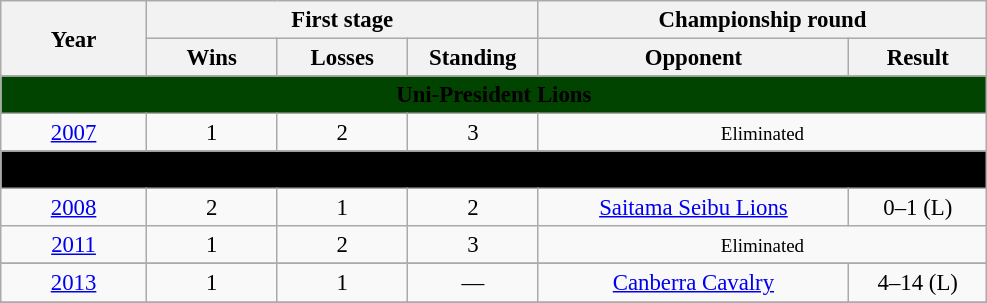<table class=wikitable style="text-align:center; font-size:95%">
<tr>
<th rowspan = 2 width = "90">Year</th>
<th colspan = 3>First stage</th>
<th colspan = 2>Championship round</th>
</tr>
<tr>
<th width = "80">Wins</th>
<th width = "80">Losses</th>
<th width = "80">Standing</th>
<th width = "200">Opponent</th>
<th width = "85">Result</th>
</tr>
<tr bgcolor = "004400">
<td colspan = 6 align="center"><span><strong>Uni-President Lions</strong></span></td>
</tr>
<tr bgcolor="">
<td><a href='#'>2007</a></td>
<td>1</td>
<td>2</td>
<td>3</td>
<td colspan="2"><small>Eliminated</small></td>
</tr>
<tr>
</tr>
<tr bgcolor = "000000">
<td colspan = 6 align="center"><span><strong>Uni-President 7-Eleven Lions</strong></span></td>
</tr>
<tr bgcolor="">
<td><a href='#'>2008</a></td>
<td>2</td>
<td>1</td>
<td>2</td>
<td><a href='#'>Saitama Seibu Lions</a></td>
<td>0–1 (L)</td>
</tr>
<tr bgcolor="">
<td><a href='#'>2011</a></td>
<td>1</td>
<td>2</td>
<td>3</td>
<td colspan="2"><small>Eliminated</small></td>
</tr>
<tr>
</tr>
<tr bgcolor="">
<td><a href='#'>2013</a></td>
<td>1</td>
<td>1</td>
<td>—</td>
<td><a href='#'>Canberra Cavalry</a></td>
<td>4–14 (L)</td>
</tr>
<tr>
</tr>
</table>
